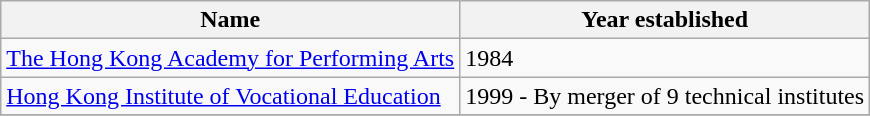<table class="wikitable" align="center">
<tr>
<th>Name</th>
<th>Year established</th>
</tr>
<tr>
<td><a href='#'>The Hong Kong Academy for Performing Arts</a><br></td>
<td>1984</td>
</tr>
<tr>
<td><a href='#'>Hong Kong Institute of Vocational Education</a><br></td>
<td>1999 - By merger of 9 technical institutes</td>
</tr>
<tr>
</tr>
</table>
